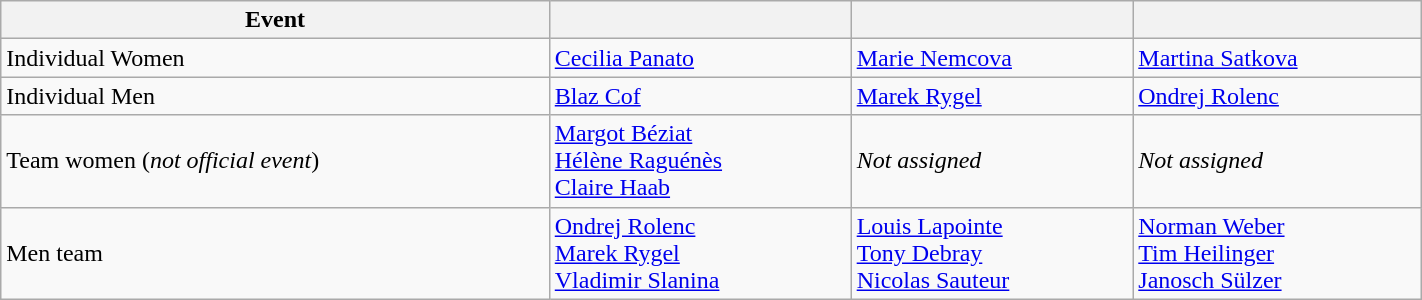<table class="wikitable" width=75% style="font-size:100%; text-align:left;">
<tr>
<th>Event</th>
<th></th>
<th></th>
<th></th>
</tr>
<tr>
<td>Individual Women</td>
<td><a href='#'>Cecilia Panato</a><br></td>
<td><a href='#'>Marie Nemcova</a><br></td>
<td><a href='#'>Martina Satkova</a><br></td>
</tr>
<tr>
<td>Individual Men</td>
<td><a href='#'>Blaz Cof</a><br></td>
<td><a href='#'>Marek Rygel</a><br></td>
<td><a href='#'>Ondrej Rolenc</a><br></td>
</tr>
<tr>
<td>Team women (<em>not official event</em>)</td>
<td><a href='#'>Margot Béziat</a><br><a href='#'>Hélène Raguénès</a><br><a href='#'>Claire Haab</a><br></td>
<td><em>Not assigned</em></td>
<td><em>Not assigned</em></td>
</tr>
<tr>
<td>Men team</td>
<td><a href='#'>Ondrej Rolenc</a><br><a href='#'>Marek Rygel</a><br><a href='#'>Vladimir Slanina</a><br></td>
<td><a href='#'>Louis Lapointe</a><br><a href='#'>Tony Debray</a><br><a href='#'>Nicolas Sauteur</a><br></td>
<td><a href='#'>Norman Weber</a><br><a href='#'>Tim Heilinger</a><br><a href='#'>Janosch Sülzer</a><br></td>
</tr>
</table>
